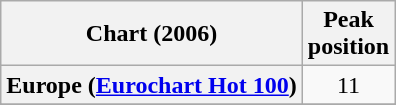<table class="wikitable sortable plainrowheaders" style="text-align:center">
<tr>
<th scope="col">Chart (2006)</th>
<th scope="col">Peak<br>position</th>
</tr>
<tr>
<th scope="row">Europe (<a href='#'>Eurochart Hot 100</a>)</th>
<td>11</td>
</tr>
<tr>
</tr>
<tr>
</tr>
<tr>
</tr>
<tr>
</tr>
</table>
